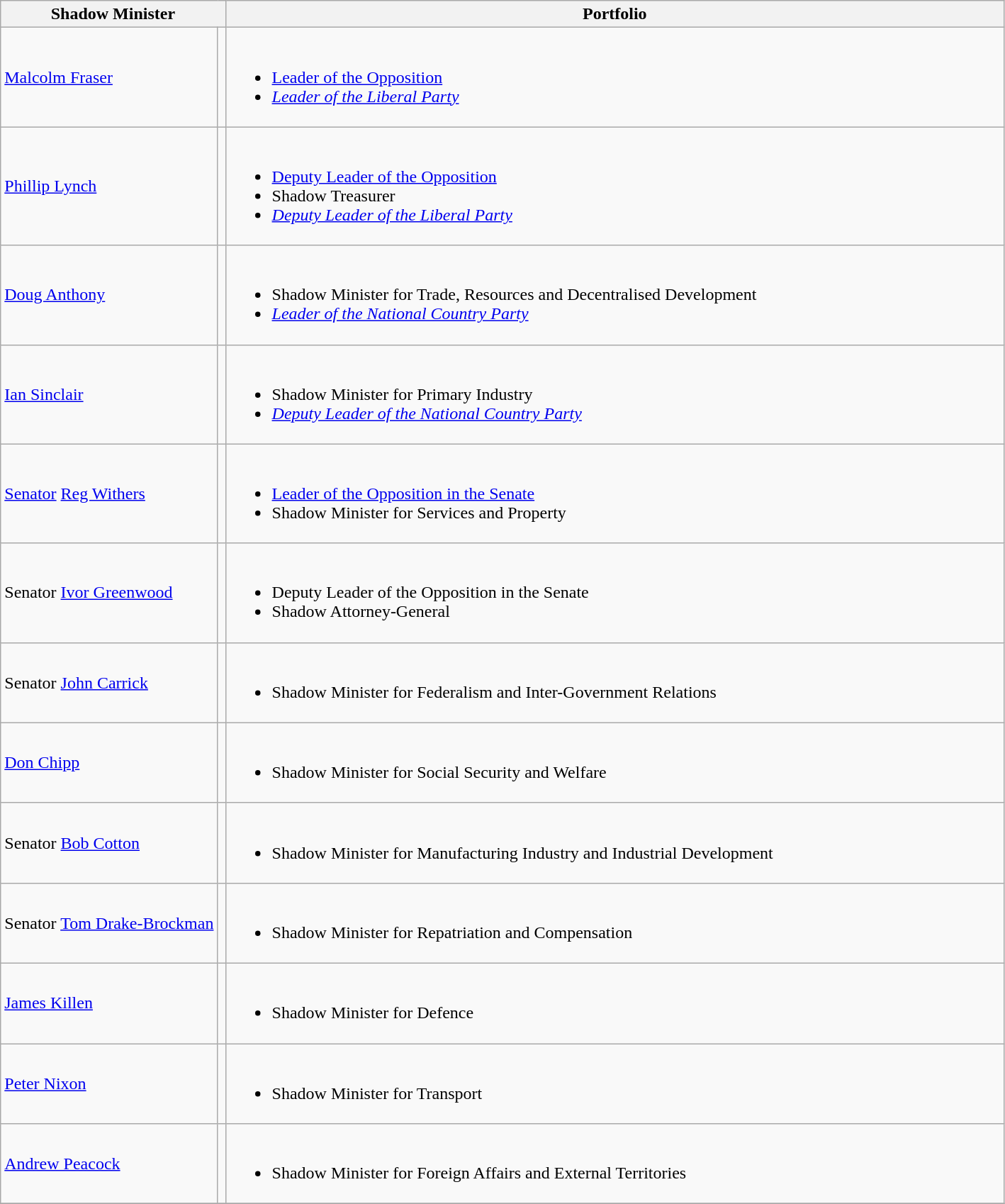<table class="wikitable">
<tr>
<th width=80 colspan="2">Shadow Minister</th>
<th width=725>Portfolio</th>
</tr>
<tr>
<td><a href='#'>Malcolm Fraser</a> </td>
<td></td>
<td><br><ul><li><a href='#'>Leader of the Opposition</a></li><li><a href='#'><em>Leader of the Liberal Party</em></a></li></ul></td>
</tr>
<tr>
<td><a href='#'>Phillip Lynch</a> </td>
<td></td>
<td><br><ul><li><a href='#'>Deputy Leader of the Opposition</a></li><li>Shadow Treasurer</li><li><a href='#'><em>Deputy Leader of the Liberal Party</em></a></li></ul></td>
</tr>
<tr>
<td><a href='#'>Doug Anthony</a> </td>
<td></td>
<td><br><ul><li>Shadow Minister for Trade, Resources and Decentralised Development</li><li><a href='#'><em>Leader of the National Country Party</em></a></li></ul></td>
</tr>
<tr>
<td><a href='#'>Ian Sinclair</a> </td>
<td></td>
<td><br><ul><li>Shadow Minister for Primary Industry</li><li><a href='#'><em>Deputy Leader of the National Country Party</em></a></li></ul></td>
</tr>
<tr>
<td><a href='#'>Senator</a> <a href='#'>Reg Withers</a></td>
<td></td>
<td><br><ul><li><a href='#'>Leader of the Opposition in the Senate</a></li><li>Shadow Minister for Services and Property</li></ul></td>
</tr>
<tr>
<td>Senator <a href='#'>Ivor Greenwood</a> </td>
<td></td>
<td><br><ul><li>Deputy Leader of the Opposition in the Senate</li><li>Shadow Attorney-General</li></ul></td>
</tr>
<tr>
<td>Senator <a href='#'>John Carrick</a></td>
<td></td>
<td><br><ul><li>Shadow Minister for Federalism and Inter-Government Relations</li></ul></td>
</tr>
<tr>
<td><a href='#'>Don Chipp</a> </td>
<td></td>
<td><br><ul><li>Shadow Minister for Social Security and Welfare</li></ul></td>
</tr>
<tr>
<td>Senator <a href='#'>Bob Cotton</a></td>
<td></td>
<td><br><ul><li>Shadow Minister for Manufacturing Industry and Industrial Development</li></ul></td>
</tr>
<tr>
<td>Senator <a href='#'>Tom Drake-Brockman</a></td>
<td></td>
<td><br><ul><li>Shadow Minister for Repatriation and Compensation</li></ul></td>
</tr>
<tr>
<td><a href='#'>James Killen</a> </td>
<td></td>
<td><br><ul><li>Shadow Minister for Defence</li></ul></td>
</tr>
<tr>
<td><a href='#'>Peter Nixon</a> </td>
<td></td>
<td><br><ul><li>Shadow Minister for Transport</li></ul></td>
</tr>
<tr>
<td><a href='#'>Andrew Peacock</a> </td>
<td></td>
<td><br><ul><li>Shadow Minister for Foreign Affairs and External Territories</li></ul></td>
</tr>
<tr>
</tr>
</table>
